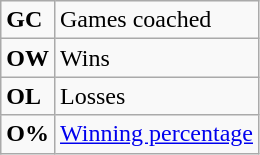<table class="wikitable">
<tr>
<td><strong>GC</strong></td>
<td>Games coached</td>
</tr>
<tr>
<td><strong>OW</strong></td>
<td>Wins</td>
</tr>
<tr>
<td><strong>OL</strong></td>
<td>Losses</td>
</tr>
<tr>
<td align="center"><strong>O%</strong></td>
<td><a href='#'>Winning percentage</a></td>
</tr>
</table>
